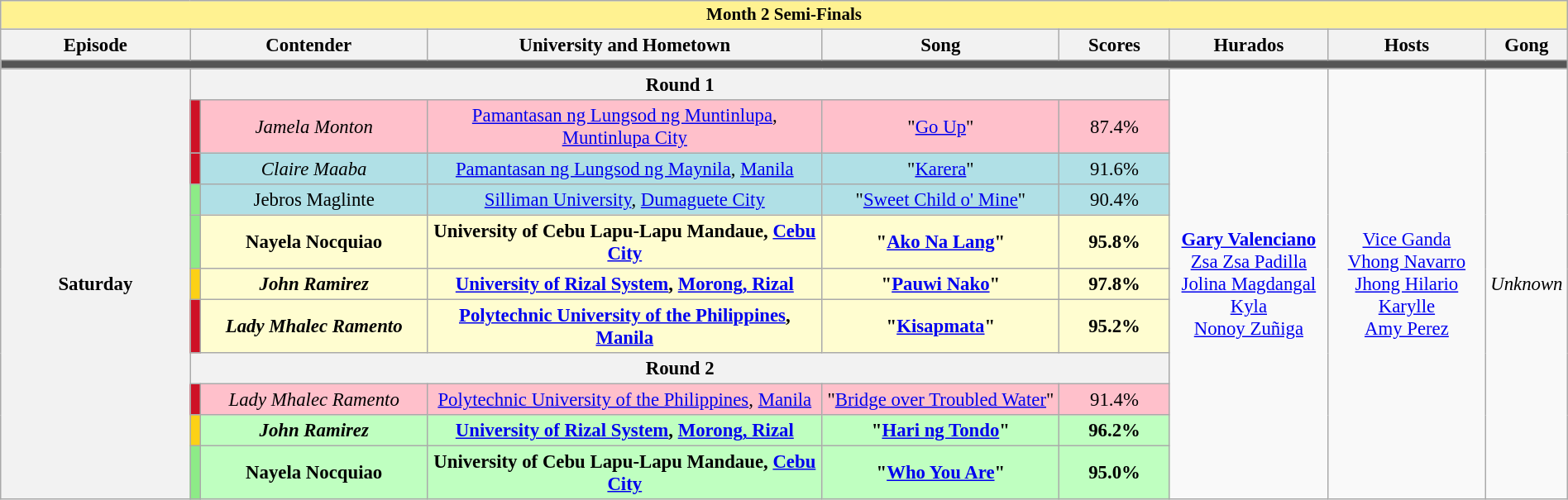<table class="wikitable mw-collapsible mw-collapsed" style="width:100%; text-align:center; font-size:95%;">
<tr>
<th colspan="9" style="background-color:#fff291;font-size:14px">Month 2 Semi-Finals</th>
</tr>
<tr>
<th width="12%">Episode</th>
<th colspan="2" width="15%">Contender</th>
<th width="25%">University and Hometown</th>
<th width="15%">Song</th>
<th width="7%">Scores</th>
<th width="10%">Hurados</th>
<th width="10%">Hosts</th>
<th width="05%">Gong</th>
</tr>
<tr>
<td colspan="9" style="background:#555;"></td>
</tr>
<tr>
<th rowspan="11">Saturday<br></th>
<th colspan="5">Round 1</th>
<td rowspan="14"><strong><a href='#'>Gary Valenciano</a></strong><br><a href='#'>Zsa Zsa Padilla</a><br><a href='#'>Jolina Magdangal</a><br><a href='#'>Kyla</a><br><a href='#'>Nonoy Zuñiga</a></td>
<td rowspan="14"><a href='#'>Vice Ganda</a><br><a href='#'>Vhong Navarro</a><br><a href='#'>Jhong Hilario</a><br><a href='#'>Karylle</a><br><a href='#'>Amy Perez</a></td>
<td rowspan="14"><em>Unknown</em></td>
</tr>
<tr style="background:pink">
<td style="background:#CE1126"></td>
<td><em>Jamela Monton</em></td>
<td><a href='#'>Pamantasan ng Lungsod ng Muntinlupa</a>, <a href='#'>Muntinlupa City</a></td>
<td>"<a href='#'>Go Up</a>"</td>
<td>87.4%</td>
</tr>
<tr style="background:#B0E0E6">
<td style="background:#CE1126"></td>
<td><em>Claire Maaba</em></td>
<td><a href='#'>Pamantasan ng Lungsod ng Maynila</a>, <a href='#'>Manila</a></td>
<td>"<a href='#'>Karera</a>"</td>
<td>91.6%</td>
</tr>
<tr style="background:#B0E0E6">
<td style="background:#8deb87"></td>
<td>Jebros Maglinte</td>
<td><a href='#'>Silliman University</a>, <a href='#'>Dumaguete City</a></td>
<td>"<a href='#'>Sweet Child o' Mine</a>"</td>
<td>90.4%</td>
</tr>
<tr style="background:#FFFDD0;">
<td style="background:#8deb87"></td>
<td><strong>Nayela Nocquiao</strong></td>
<td><strong>University of Cebu Lapu-Lapu Mandaue, <a href='#'>Cebu City</a></strong></td>
<td><strong>"<a href='#'>Ako Na Lang</a>"</strong></td>
<td><strong>95.8%</strong></td>
</tr>
<tr style="background:#FFFDD0;">
<td style="background:#FCD116"></td>
<td><strong><em>John Ramirez</em></strong></td>
<td><strong><a href='#'>University of Rizal System</a>, <a href='#'>Morong, Rizal</a></strong></td>
<td><strong>"<a href='#'>Pauwi Nako</a>"</strong></td>
<td><strong>97.8%</strong></td>
</tr>
<tr style="background:#FFFDD0;">
<td style="background:#CE1126"></td>
<td><strong><em>Lady Mhalec Ramento</em></strong></td>
<td><strong><a href='#'>Polytechnic University of the Philippines</a>, <a href='#'>Manila</a></strong></td>
<td><strong>"<a href='#'>Kisapmata</a>"</strong></td>
<td><strong>95.2%</strong></td>
</tr>
<tr>
<th colspan="5">Round 2</th>
</tr>
<tr style="background:pink">
<td style="background:#CE1126"></td>
<td><em>Lady Mhalec Ramento</em></td>
<td><a href='#'>Polytechnic University of the Philippines</a>, <a href='#'>Manila</a></td>
<td>"<a href='#'>Bridge over Troubled Water</a>"</td>
<td>91.4%</td>
</tr>
<tr style="background:#BFFFC0;">
<td style="background:#FCD116"></td>
<td><strong><em>John Ramirez</em></strong></td>
<td><strong><a href='#'>University of Rizal System</a>, <a href='#'>Morong, Rizal</a></strong></td>
<td><strong>"<a href='#'>Hari ng Tondo</a>"</strong></td>
<td><strong>96.2%</strong></td>
</tr>
<tr style="background:#BFFFC0;">
<td style="background:#8deb87"></td>
<td><strong>Nayela Nocquiao</strong></td>
<td><strong>University of Cebu Lapu-Lapu Mandaue, <a href='#'>Cebu City</a></strong></td>
<td><strong>"<a href='#'>Who You Are</a>"</strong></td>
<td><strong>95.0%</strong></td>
</tr>
</table>
